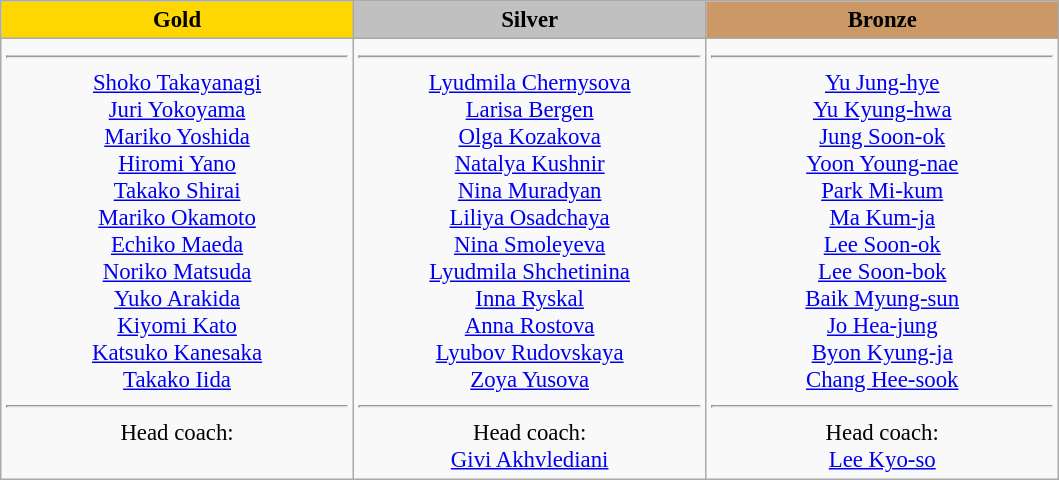<table class="wikitable" style="font-size:95%;">
<tr align="center">
<th style="width:15em;background:gold">Gold</th>
<th style="width:15em;background:silver">Silver</th>
<th style="width:15em;background:#CC9966">Bronze</th>
</tr>
<tr valign="top">
<td align="center"> <hr><a href='#'>Shoko Takayanagi</a><br><a href='#'>Juri Yokoyama</a><br><a href='#'>Mariko Yoshida</a><br><a href='#'>Hiromi Yano</a><br><a href='#'>Takako Shirai</a><br><a href='#'>Mariko Okamoto</a><br><a href='#'>Echiko Maeda</a><br><a href='#'>Noriko Matsuda</a><br><a href='#'>Yuko Arakida</a><br><a href='#'>Kiyomi Kato</a><br><a href='#'>Katsuko Kanesaka</a><br><a href='#'>Takako Iida</a><br><hr>Head coach:<br></td>
<td align="center"> <hr><a href='#'>Lyudmila Chernysova</a><br><a href='#'>Larisa Bergen</a><br><a href='#'>Olga Kozakova</a><br><a href='#'>Natalya Kushnir</a><br><a href='#'>Nina Muradyan</a><br><a href='#'>Liliya Osadchaya</a><br><a href='#'>Nina Smoleyeva</a><br><a href='#'>Lyudmila Shchetinina</a><br><a href='#'>Inna Ryskal</a><br><a href='#'>Anna Rostova</a><br><a href='#'>Lyubov Rudovskaya</a><br><a href='#'>Zoya Yusova</a><br><hr>Head coach:<br><a href='#'>Givi Akhvlediani</a></td>
<td align="center"> <hr><a href='#'>Yu Jung-hye</a><br><a href='#'>Yu Kyung-hwa</a><br><a href='#'>Jung Soon-ok</a><br><a href='#'>Yoon Young-nae</a><br><a href='#'>Park Mi-kum</a><br><a href='#'>Ma Kum-ja</a><br><a href='#'>Lee Soon-ok</a><br><a href='#'>Lee Soon-bok</a><br><a href='#'>Baik Myung-sun</a><br><a href='#'>Jo Hea-jung</a><br><a href='#'>Byon Kyung-ja</a><br><a href='#'>Chang Hee-sook</a><br><hr>Head coach:<br><a href='#'>Lee Kyo-so</a></td>
</tr>
</table>
